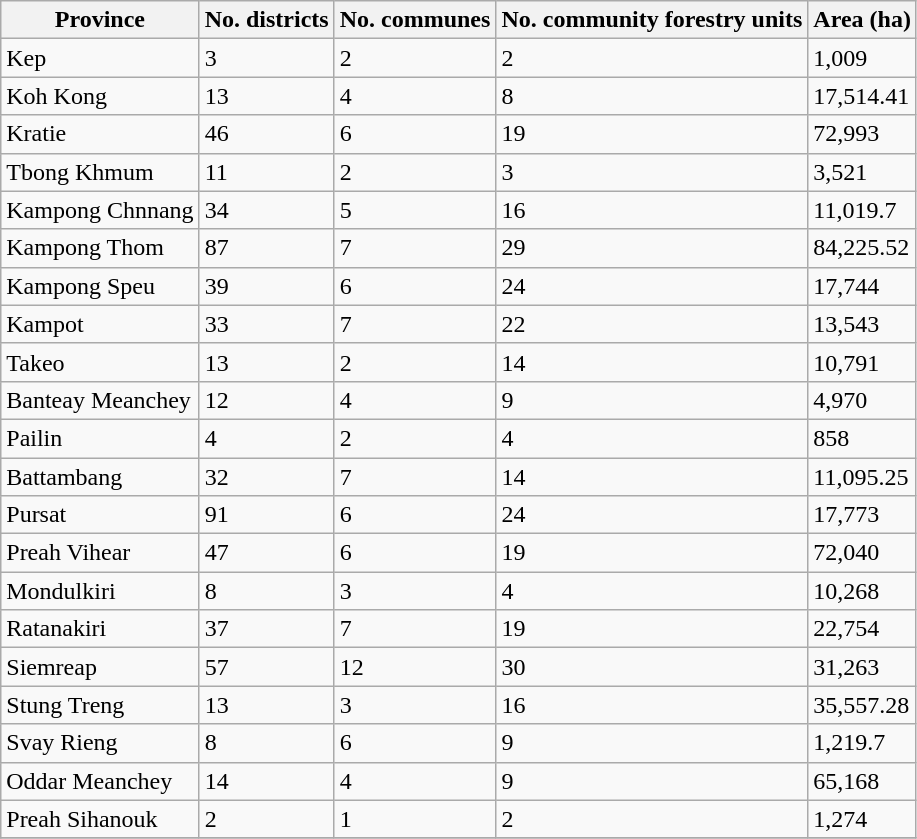<table class="wikitable">
<tr>
<th>Province</th>
<th>No. districts</th>
<th>No. communes</th>
<th>No. community forestry units</th>
<th>Area (ha)</th>
</tr>
<tr>
<td>Kep</td>
<td>3</td>
<td>2</td>
<td>2</td>
<td>1,009</td>
</tr>
<tr>
<td>Koh Kong</td>
<td>13</td>
<td>4</td>
<td>8</td>
<td>17,514.41</td>
</tr>
<tr>
<td>Kratie</td>
<td>46</td>
<td>6</td>
<td>19</td>
<td>72,993</td>
</tr>
<tr>
<td>Tbong Khmum</td>
<td>11</td>
<td>2</td>
<td>3</td>
<td>3,521</td>
</tr>
<tr>
<td>Kampong Chnnang</td>
<td>34</td>
<td>5</td>
<td>16</td>
<td>11,019.7</td>
</tr>
<tr>
<td>Kampong Thom</td>
<td>87</td>
<td>7</td>
<td>29</td>
<td>84,225.52</td>
</tr>
<tr>
<td>Kampong Speu</td>
<td>39</td>
<td>6</td>
<td>24</td>
<td>17,744</td>
</tr>
<tr>
<td>Kampot</td>
<td>33</td>
<td>7</td>
<td>22</td>
<td>13,543</td>
</tr>
<tr>
<td>Takeo</td>
<td>13</td>
<td>2</td>
<td>14</td>
<td>10,791</td>
</tr>
<tr>
<td>Banteay Meanchey</td>
<td>12</td>
<td>4</td>
<td>9</td>
<td>4,970</td>
</tr>
<tr>
<td>Pailin</td>
<td>4</td>
<td>2</td>
<td>4</td>
<td>858</td>
</tr>
<tr>
<td>Battambang</td>
<td>32</td>
<td>7</td>
<td>14</td>
<td>11,095.25</td>
</tr>
<tr>
<td>Pursat</td>
<td>91</td>
<td>6</td>
<td>24</td>
<td>17,773</td>
</tr>
<tr>
<td>Preah Vihear</td>
<td>47</td>
<td>6</td>
<td>19</td>
<td>72,040</td>
</tr>
<tr>
<td>Mondulkiri</td>
<td>8</td>
<td>3</td>
<td>4</td>
<td>10,268</td>
</tr>
<tr>
<td>Ratanakiri</td>
<td>37</td>
<td>7</td>
<td>19</td>
<td>22,754</td>
</tr>
<tr>
<td>Siemreap</td>
<td>57</td>
<td>12</td>
<td>30</td>
<td>31,263</td>
</tr>
<tr>
<td>Stung Treng</td>
<td>13</td>
<td>3</td>
<td>16</td>
<td>35,557.28</td>
</tr>
<tr>
<td>Svay Rieng</td>
<td>8</td>
<td>6</td>
<td>9</td>
<td>1,219.7</td>
</tr>
<tr>
<td>Oddar Meanchey</td>
<td>14</td>
<td>4</td>
<td>9</td>
<td>65,168</td>
</tr>
<tr>
<td>Preah Sihanouk</td>
<td>2</td>
<td>1</td>
<td>2</td>
<td>1,274</td>
</tr>
<tr>
</tr>
</table>
